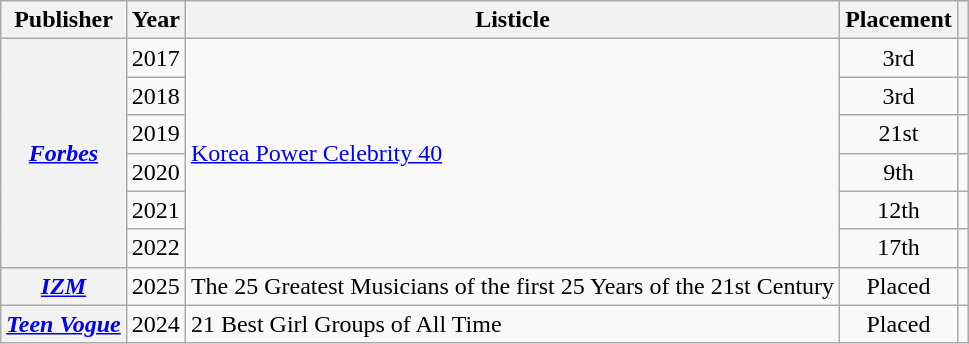<table class="wikitable plainrowheaders sortable" style="text-align:center">
<tr>
<th scope="col">Publisher</th>
<th scope="col">Year</th>
<th scope="col">Listicle</th>
<th scope="col">Placement</th>
<th scope="col" class="unsortable"></th>
</tr>
<tr>
<th scope="row" rowspan="6"><em><a href='#'>Forbes</a></em></th>
<td>2017</td>
<td rowspan="6" style="text-align:left"><a href='#'>Korea Power Celebrity 40</a></td>
<td>3rd</td>
<td></td>
</tr>
<tr>
<td>2018</td>
<td>3rd</td>
<td></td>
</tr>
<tr>
<td>2019</td>
<td>21st</td>
<td></td>
</tr>
<tr>
<td>2020</td>
<td>9th</td>
<td></td>
</tr>
<tr>
<td>2021</td>
<td>12th</td>
<td></td>
</tr>
<tr>
<td>2022</td>
<td>17th</td>
<td></td>
</tr>
<tr>
<th scope="row"><em><a href='#'>IZM</a></em></th>
<td>2025</td>
<td style="text-align:left;">The 25 Greatest Musicians of the first 25 Years of the 21st Century</td>
<td>Placed</td>
<td></td>
</tr>
<tr>
<th scope="row"><em><a href='#'>Teen Vogue</a></em></th>
<td>2024</td>
<td style="text-align:left">21 Best Girl Groups of All Time</td>
<td>Placed</td>
<td></td>
</tr>
</table>
